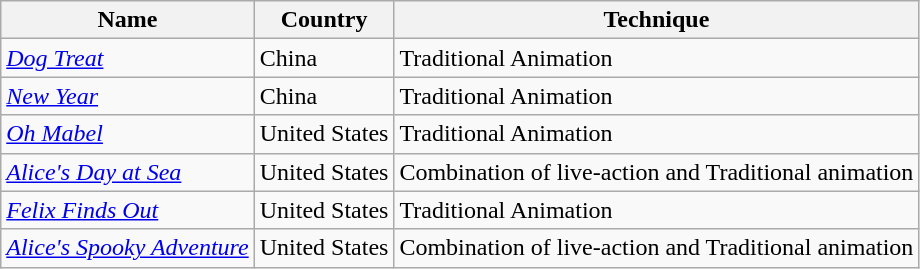<table class="wikitable sortable">
<tr>
<th>Name</th>
<th>Country</th>
<th>Technique</th>
</tr>
<tr>
<td><em><a href='#'>Dog Treat</a></em></td>
<td>China</td>
<td>Traditional Animation</td>
</tr>
<tr>
<td><em><a href='#'>New Year</a></em></td>
<td>China</td>
<td>Traditional Animation</td>
</tr>
<tr>
<td><em><a href='#'>Oh Mabel</a></em></td>
<td>United States</td>
<td>Traditional Animation</td>
</tr>
<tr>
<td><em><a href='#'>Alice's Day at Sea</a></em></td>
<td>United States</td>
<td>Combination of live-action and Traditional animation</td>
</tr>
<tr>
<td><em><a href='#'>Felix Finds Out</a></em></td>
<td>United States</td>
<td>Traditional Animation</td>
</tr>
<tr>
<td><em><a href='#'>Alice's Spooky Adventure</a></em></td>
<td>United States</td>
<td>Combination of live-action and Traditional animation</td>
</tr>
</table>
